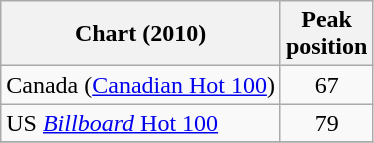<table class="wikitable">
<tr>
<th>Chart (2010)</th>
<th>Peak<br>position</th>
</tr>
<tr>
<td>Canada (<a href='#'>Canadian Hot 100</a>)</td>
<td align="center">67</td>
</tr>
<tr>
<td>US <a href='#'><em>Billboard</em> Hot 100</a></td>
<td align="center">79</td>
</tr>
<tr>
</tr>
</table>
